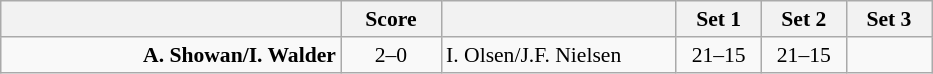<table class="wikitable" style="text-align: center; font-size:90% ">
<tr>
<th align="right" width="220"></th>
<th width="60">Score</th>
<th align="left" width="150"></th>
<th width="50">Set 1</th>
<th width="50">Set 2</th>
<th width="50">Set 3</th>
</tr>
<tr>
<td align=right><strong>A. Showan/I. Walder </strong></td>
<td align=center>2–0</td>
<td align=left> I. Olsen/J.F. Nielsen</td>
<td>21–15</td>
<td>21–15</td>
<td></td>
</tr>
</table>
